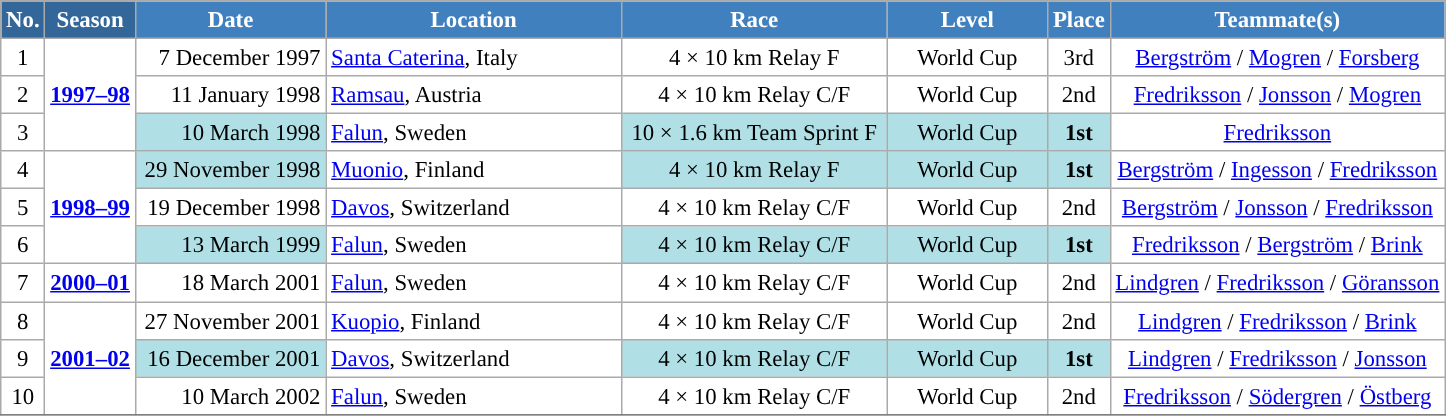<table class="wikitable sortable" style="font-size:95%; text-align:center; border:grey solid 1px; border-collapse:collapse; background:#ffffff;">
<tr style="background:#efefef;">
<th style="background-color:#369; color:white;">No.</th>
<th style="background-color:#369; color:white;">Season</th>
<th style="background-color:#4180be; color:white; width:120px;">Date</th>
<th style="background-color:#4180be; color:white; width:190px;">Location</th>
<th style="background-color:#4180be; color:white; width:170px;">Race</th>
<th style="background-color:#4180be; color:white; width:100px;">Level</th>
<th style="background-color:#4180be; color:white;">Place</th>
<th style="background-color:#4180be; color:white;">Teammate(s)</th>
</tr>
<tr>
<td align=center>1</td>
<td rowspan=3 align=center><strong><a href='#'>1997–98</a></strong></td>
<td align=right>7 December 1997</td>
<td align=left> <a href='#'>Santa Caterina</a>, Italy</td>
<td>4 × 10 km Relay F</td>
<td>World Cup</td>
<td>3rd</td>
<td><a href='#'>Bergström</a> / <a href='#'>Mogren</a> / <a href='#'>Forsberg</a></td>
</tr>
<tr>
<td align=center>2</td>
<td align=right>11 January 1998</td>
<td align=left> <a href='#'>Ramsau</a>, Austria</td>
<td>4 × 10 km Relay C/F</td>
<td>World Cup</td>
<td>2nd</td>
<td><a href='#'>Fredriksson</a> / <a href='#'>Jonsson</a> / <a href='#'>Mogren</a></td>
</tr>
<tr>
<td align=center>3</td>
<td bgcolor="#BOEOE6" align=right>10 March 1998</td>
<td align=left> <a href='#'>Falun</a>, Sweden</td>
<td bgcolor="#BOEOE6" align=center>10 × 1.6 km Team Sprint F</td>
<td bgcolor="#BOEOE6">World Cup</td>
<td bgcolor="#BOEOE6"><strong>1st</strong></td>
<td><a href='#'>Fredriksson</a></td>
</tr>
<tr>
<td align=center>4</td>
<td rowspan=3 align=center><strong><a href='#'>1998–99</a></strong></td>
<td bgcolor="#BOEOE6" align=right>29 November 1998</td>
<td align=left> <a href='#'>Muonio</a>, Finland</td>
<td bgcolor="#BOEOE6">4 × 10 km Relay F</td>
<td bgcolor="#BOEOE6">World Cup</td>
<td bgcolor="#BOEOE6"><strong>1st</strong></td>
<td><a href='#'>Bergström</a> / <a href='#'>Ingesson</a> / <a href='#'>Fredriksson</a></td>
</tr>
<tr>
<td align=center>5</td>
<td align=right>19 December 1998</td>
<td align=left> <a href='#'>Davos</a>, Switzerland</td>
<td>4 × 10 km Relay C/F</td>
<td>World Cup</td>
<td>2nd</td>
<td><a href='#'>Bergström</a> / <a href='#'>Jonsson</a> / <a href='#'>Fredriksson</a></td>
</tr>
<tr>
<td align=center>6</td>
<td bgcolor="#BOEOE6" align=right>13 March 1999</td>
<td align=left> <a href='#'>Falun</a>, Sweden</td>
<td bgcolor="#BOEOE6" align=center>4 × 10 km Relay C/F</td>
<td bgcolor="#BOEOE6">World Cup</td>
<td bgcolor="#BOEOE6"><strong>1st</strong></td>
<td><a href='#'>Fredriksson</a> / <a href='#'>Bergström</a> / <a href='#'>Brink</a></td>
</tr>
<tr>
<td align=center>7</td>
<td rowspan=1 align=center><strong><a href='#'>2000–01</a></strong></td>
<td align=right>18 March 2001</td>
<td align=left> <a href='#'>Falun</a>, Sweden</td>
<td>4 × 10 km Relay C/F</td>
<td>World Cup</td>
<td>2nd</td>
<td><a href='#'>Lindgren</a> / <a href='#'>Fredriksson</a> / <a href='#'>Göransson</a></td>
</tr>
<tr>
<td align=center>8</td>
<td rowspan=3 align=center><strong><a href='#'>2001–02</a></strong></td>
<td align=right>27 November 2001</td>
<td align=left> <a href='#'>Kuopio</a>, Finland</td>
<td>4 × 10 km Relay C/F</td>
<td>World Cup</td>
<td>2nd</td>
<td><a href='#'>Lindgren</a> / <a href='#'>Fredriksson</a> / <a href='#'>Brink</a></td>
</tr>
<tr>
<td align=center>9</td>
<td bgcolor="#BOEOE6" align=right>16 December 2001</td>
<td align=left> <a href='#'>Davos</a>, Switzerland</td>
<td bgcolor="#BOEOE6" align=center>4 × 10 km Relay C/F</td>
<td bgcolor="#BOEOE6">World Cup</td>
<td bgcolor="#BOEOE6"><strong>1st</strong></td>
<td><a href='#'>Lindgren</a> / <a href='#'>Fredriksson</a> / <a href='#'>Jonsson</a></td>
</tr>
<tr>
<td align=center>10</td>
<td align=right>10 March 2002</td>
<td align=left> <a href='#'>Falun</a>, Sweden</td>
<td>4 × 10 km Relay C/F</td>
<td>World Cup</td>
<td>2nd</td>
<td><a href='#'>Fredriksson</a> / <a href='#'>Södergren</a> / <a href='#'>Östberg</a></td>
</tr>
<tr>
</tr>
</table>
